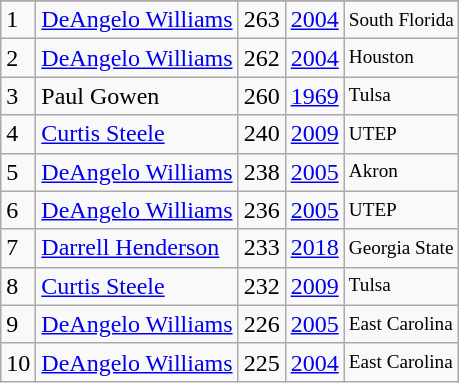<table class="wikitable">
<tr>
</tr>
<tr>
<td>1</td>
<td><a href='#'>DeAngelo Williams</a></td>
<td>263</td>
<td><a href='#'>2004</a></td>
<td style="font-size:80%;">South Florida</td>
</tr>
<tr>
<td>2</td>
<td><a href='#'>DeAngelo Williams</a></td>
<td>262</td>
<td><a href='#'>2004</a></td>
<td style="font-size:80%;">Houston</td>
</tr>
<tr>
<td>3</td>
<td>Paul Gowen</td>
<td>260</td>
<td><a href='#'>1969</a></td>
<td style="font-size:80%;">Tulsa</td>
</tr>
<tr>
<td>4</td>
<td><a href='#'>Curtis Steele</a></td>
<td>240</td>
<td><a href='#'>2009</a></td>
<td style="font-size:80%;">UTEP</td>
</tr>
<tr>
<td>5</td>
<td><a href='#'>DeAngelo Williams</a></td>
<td>238</td>
<td><a href='#'>2005</a></td>
<td style="font-size:80%;">Akron</td>
</tr>
<tr>
<td>6</td>
<td><a href='#'>DeAngelo Williams</a></td>
<td>236</td>
<td><a href='#'>2005</a></td>
<td style="font-size:80%;">UTEP</td>
</tr>
<tr>
<td>7</td>
<td><a href='#'>Darrell Henderson</a></td>
<td>233</td>
<td><a href='#'>2018</a></td>
<td style="font-size:80%;">Georgia State</td>
</tr>
<tr>
<td>8</td>
<td><a href='#'>Curtis Steele</a></td>
<td>232</td>
<td><a href='#'>2009</a></td>
<td style="font-size:80%;">Tulsa</td>
</tr>
<tr>
<td>9</td>
<td><a href='#'>DeAngelo Williams</a></td>
<td>226</td>
<td><a href='#'>2005</a></td>
<td style="font-size:80%;">East Carolina</td>
</tr>
<tr>
<td>10</td>
<td><a href='#'>DeAngelo Williams</a></td>
<td>225</td>
<td><a href='#'>2004</a></td>
<td style="font-size:80%;">East Carolina</td>
</tr>
</table>
